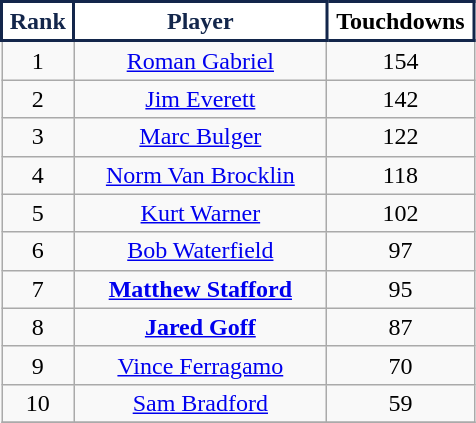<table class="wikitable" style="text-align:center">
<tr>
<th width=40px style="background:#ffffff;color:#13264B;border:2px solid #13264B">Rank</th>
<th width=160px style="background:#ffffff;color:#13264B;border:2px solid #13264B">Player</th>
<th width=90px style="background:#ffffff;color:##13264B;border:2px solid #13264B">Touchdowns</th>
</tr>
<tr>
<td>1</td>
<td><a href='#'>Roman Gabriel</a></td>
<td>154</td>
</tr>
<tr>
<td>2</td>
<td><a href='#'>Jim Everett</a></td>
<td>142</td>
</tr>
<tr>
<td>3</td>
<td><a href='#'>Marc Bulger</a></td>
<td>122</td>
</tr>
<tr>
<td>4</td>
<td><a href='#'>Norm Van Brocklin</a></td>
<td>118</td>
</tr>
<tr>
<td>5</td>
<td><a href='#'>Kurt Warner</a></td>
<td>102</td>
</tr>
<tr>
<td>6</td>
<td><a href='#'>Bob Waterfield</a></td>
<td>97</td>
</tr>
<tr>
<td>7</td>
<td><strong><a href='#'>Matthew Stafford</a></strong></td>
<td>95</td>
</tr>
<tr>
<td>8</td>
<td><strong><a href='#'>Jared Goff</a></strong></td>
<td>87</td>
</tr>
<tr>
<td>9</td>
<td><a href='#'>Vince Ferragamo</a></td>
<td>70</td>
</tr>
<tr>
<td>10</td>
<td><a href='#'>Sam Bradford</a></td>
<td>59</td>
</tr>
<tr>
</tr>
</table>
